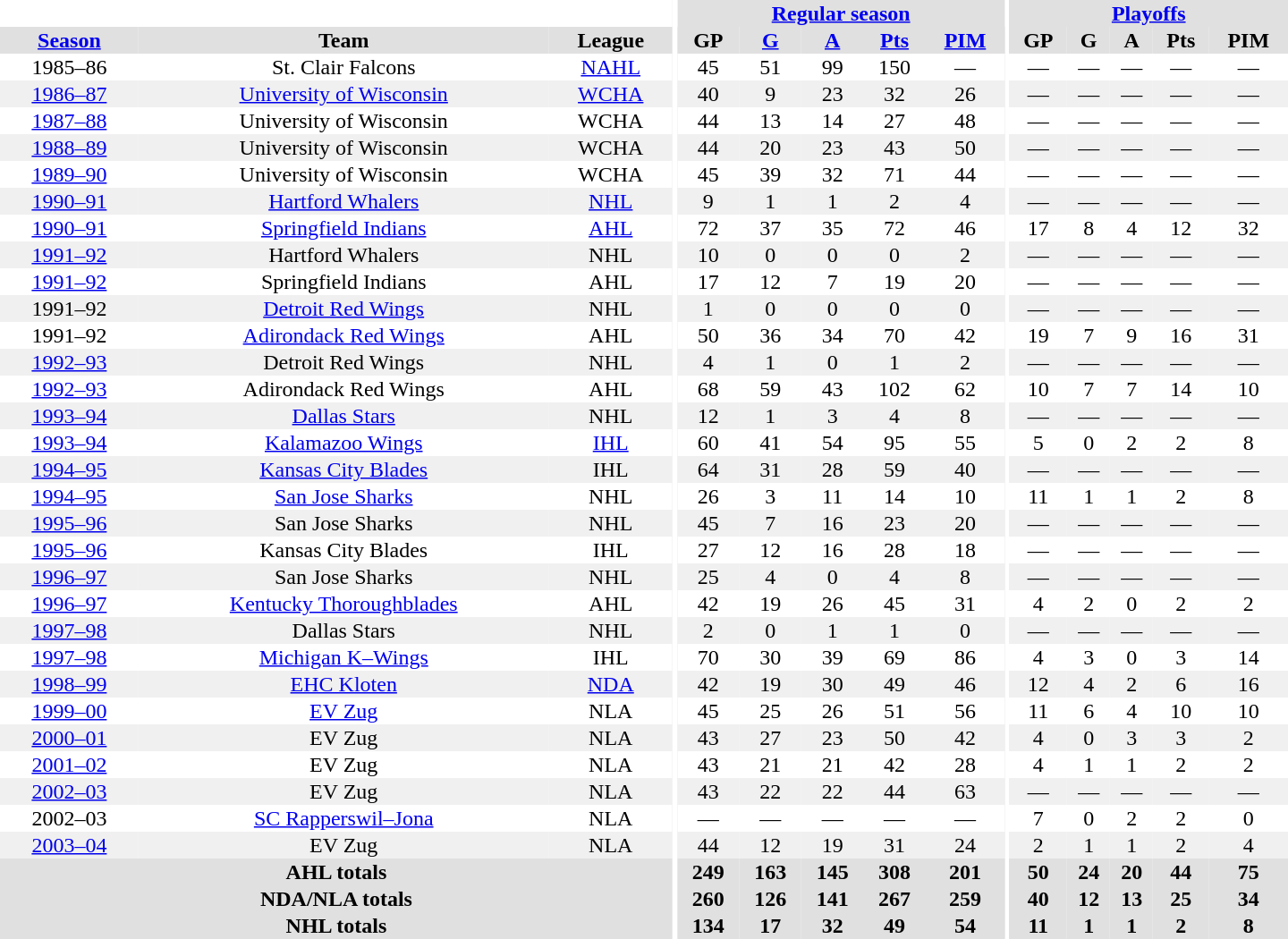<table border="0" cellpadding="1" cellspacing="0" style="text-align:center; width:60em">
<tr bgcolor="#e0e0e0">
<th colspan="3" bgcolor="#ffffff"></th>
<th rowspan="100" bgcolor="#ffffff"></th>
<th colspan="5"><a href='#'>Regular season</a></th>
<th rowspan="100" bgcolor="#ffffff"></th>
<th colspan="5"><a href='#'>Playoffs</a></th>
</tr>
<tr bgcolor="#e0e0e0">
<th><a href='#'>Season</a></th>
<th>Team</th>
<th>League</th>
<th>GP</th>
<th><a href='#'>G</a></th>
<th><a href='#'>A</a></th>
<th><a href='#'>Pts</a></th>
<th><a href='#'>PIM</a></th>
<th>GP</th>
<th>G</th>
<th>A</th>
<th>Pts</th>
<th>PIM</th>
</tr>
<tr>
<td>1985–86</td>
<td>St. Clair Falcons</td>
<td><a href='#'>NAHL</a></td>
<td>45</td>
<td>51</td>
<td>99</td>
<td>150</td>
<td>—</td>
<td>—</td>
<td>—</td>
<td>—</td>
<td>—</td>
<td>—</td>
</tr>
<tr bgcolor="#f0f0f0">
<td><a href='#'>1986–87</a></td>
<td><a href='#'>University of Wisconsin</a></td>
<td><a href='#'>WCHA</a></td>
<td>40</td>
<td>9</td>
<td>23</td>
<td>32</td>
<td>26</td>
<td>—</td>
<td>—</td>
<td>—</td>
<td>—</td>
<td>—</td>
</tr>
<tr>
<td><a href='#'>1987–88</a></td>
<td>University of Wisconsin</td>
<td>WCHA</td>
<td>44</td>
<td>13</td>
<td>14</td>
<td>27</td>
<td>48</td>
<td>—</td>
<td>—</td>
<td>—</td>
<td>—</td>
<td>—</td>
</tr>
<tr bgcolor="#f0f0f0">
<td><a href='#'>1988–89</a></td>
<td>University of Wisconsin</td>
<td>WCHA</td>
<td>44</td>
<td>20</td>
<td>23</td>
<td>43</td>
<td>50</td>
<td>—</td>
<td>—</td>
<td>—</td>
<td>—</td>
<td>—</td>
</tr>
<tr>
<td><a href='#'>1989–90</a></td>
<td>University of Wisconsin</td>
<td>WCHA</td>
<td>45</td>
<td>39</td>
<td>32</td>
<td>71</td>
<td>44</td>
<td>—</td>
<td>—</td>
<td>—</td>
<td>—</td>
<td>—</td>
</tr>
<tr bgcolor="#f0f0f0">
<td><a href='#'>1990–91</a></td>
<td><a href='#'>Hartford Whalers</a></td>
<td><a href='#'>NHL</a></td>
<td>9</td>
<td>1</td>
<td>1</td>
<td>2</td>
<td>4</td>
<td>—</td>
<td>—</td>
<td>—</td>
<td>—</td>
<td>—</td>
</tr>
<tr>
<td><a href='#'>1990–91</a></td>
<td><a href='#'>Springfield Indians</a></td>
<td><a href='#'>AHL</a></td>
<td>72</td>
<td>37</td>
<td>35</td>
<td>72</td>
<td>46</td>
<td>17</td>
<td>8</td>
<td>4</td>
<td>12</td>
<td>32</td>
</tr>
<tr bgcolor="#f0f0f0">
<td><a href='#'>1991–92</a></td>
<td>Hartford Whalers</td>
<td>NHL</td>
<td>10</td>
<td>0</td>
<td>0</td>
<td>0</td>
<td>2</td>
<td>—</td>
<td>—</td>
<td>—</td>
<td>—</td>
<td>—</td>
</tr>
<tr>
<td><a href='#'>1991–92</a></td>
<td>Springfield Indians</td>
<td>AHL</td>
<td>17</td>
<td>12</td>
<td>7</td>
<td>19</td>
<td>20</td>
<td>—</td>
<td>—</td>
<td>—</td>
<td>—</td>
<td>—</td>
</tr>
<tr bgcolor="#f0f0f0">
<td>1991–92</td>
<td><a href='#'>Detroit Red Wings</a></td>
<td>NHL</td>
<td>1</td>
<td>0</td>
<td>0</td>
<td>0</td>
<td>0</td>
<td>—</td>
<td>—</td>
<td>—</td>
<td>—</td>
<td>—</td>
</tr>
<tr>
<td>1991–92</td>
<td><a href='#'>Adirondack Red Wings</a></td>
<td>AHL</td>
<td>50</td>
<td>36</td>
<td>34</td>
<td>70</td>
<td>42</td>
<td>19</td>
<td>7</td>
<td>9</td>
<td>16</td>
<td>31</td>
</tr>
<tr bgcolor="#f0f0f0">
<td><a href='#'>1992–93</a></td>
<td>Detroit Red Wings</td>
<td>NHL</td>
<td>4</td>
<td>1</td>
<td>0</td>
<td>1</td>
<td>2</td>
<td>—</td>
<td>—</td>
<td>—</td>
<td>—</td>
<td>—</td>
</tr>
<tr>
<td><a href='#'>1992–93</a></td>
<td>Adirondack Red Wings</td>
<td>AHL</td>
<td>68</td>
<td>59</td>
<td>43</td>
<td>102</td>
<td>62</td>
<td>10</td>
<td>7</td>
<td>7</td>
<td>14</td>
<td>10</td>
</tr>
<tr bgcolor="#f0f0f0">
<td><a href='#'>1993–94</a></td>
<td><a href='#'>Dallas Stars</a></td>
<td>NHL</td>
<td>12</td>
<td>1</td>
<td>3</td>
<td>4</td>
<td>8</td>
<td>—</td>
<td>—</td>
<td>—</td>
<td>—</td>
<td>—</td>
</tr>
<tr>
<td><a href='#'>1993–94</a></td>
<td><a href='#'>Kalamazoo Wings</a></td>
<td><a href='#'>IHL</a></td>
<td>60</td>
<td>41</td>
<td>54</td>
<td>95</td>
<td>55</td>
<td>5</td>
<td>0</td>
<td>2</td>
<td>2</td>
<td>8</td>
</tr>
<tr bgcolor="#f0f0f0">
<td><a href='#'>1994–95</a></td>
<td><a href='#'>Kansas City Blades</a></td>
<td>IHL</td>
<td>64</td>
<td>31</td>
<td>28</td>
<td>59</td>
<td>40</td>
<td>—</td>
<td>—</td>
<td>—</td>
<td>—</td>
<td>—</td>
</tr>
<tr>
<td><a href='#'>1994–95</a></td>
<td><a href='#'>San Jose Sharks</a></td>
<td>NHL</td>
<td>26</td>
<td>3</td>
<td>11</td>
<td>14</td>
<td>10</td>
<td>11</td>
<td>1</td>
<td>1</td>
<td>2</td>
<td>8</td>
</tr>
<tr bgcolor="#f0f0f0">
<td><a href='#'>1995–96</a></td>
<td>San Jose Sharks</td>
<td>NHL</td>
<td>45</td>
<td>7</td>
<td>16</td>
<td>23</td>
<td>20</td>
<td>—</td>
<td>—</td>
<td>—</td>
<td>—</td>
<td>—</td>
</tr>
<tr>
<td><a href='#'>1995–96</a></td>
<td>Kansas City Blades</td>
<td>IHL</td>
<td>27</td>
<td>12</td>
<td>16</td>
<td>28</td>
<td>18</td>
<td>—</td>
<td>—</td>
<td>—</td>
<td>—</td>
<td>—</td>
</tr>
<tr bgcolor="#f0f0f0">
<td><a href='#'>1996–97</a></td>
<td>San Jose Sharks</td>
<td>NHL</td>
<td>25</td>
<td>4</td>
<td>0</td>
<td>4</td>
<td>8</td>
<td>—</td>
<td>—</td>
<td>—</td>
<td>—</td>
<td>—</td>
</tr>
<tr>
<td><a href='#'>1996–97</a></td>
<td><a href='#'>Kentucky Thoroughblades</a></td>
<td>AHL</td>
<td>42</td>
<td>19</td>
<td>26</td>
<td>45</td>
<td>31</td>
<td>4</td>
<td>2</td>
<td>0</td>
<td>2</td>
<td>2</td>
</tr>
<tr bgcolor="#f0f0f0">
<td><a href='#'>1997–98</a></td>
<td>Dallas Stars</td>
<td>NHL</td>
<td>2</td>
<td>0</td>
<td>1</td>
<td>1</td>
<td>0</td>
<td>—</td>
<td>—</td>
<td>—</td>
<td>—</td>
<td>—</td>
</tr>
<tr>
<td><a href='#'>1997–98</a></td>
<td><a href='#'>Michigan K–Wings</a></td>
<td>IHL</td>
<td>70</td>
<td>30</td>
<td>39</td>
<td>69</td>
<td>86</td>
<td>4</td>
<td>3</td>
<td>0</td>
<td>3</td>
<td>14</td>
</tr>
<tr bgcolor="#f0f0f0">
<td><a href='#'>1998–99</a></td>
<td><a href='#'>EHC Kloten</a></td>
<td><a href='#'>NDA</a></td>
<td>42</td>
<td>19</td>
<td>30</td>
<td>49</td>
<td>46</td>
<td>12</td>
<td>4</td>
<td>2</td>
<td>6</td>
<td>16</td>
</tr>
<tr>
<td><a href='#'>1999–00</a></td>
<td><a href='#'>EV Zug</a></td>
<td>NLA</td>
<td>45</td>
<td>25</td>
<td>26</td>
<td>51</td>
<td>56</td>
<td>11</td>
<td>6</td>
<td>4</td>
<td>10</td>
<td>10</td>
</tr>
<tr bgcolor="#f0f0f0">
<td><a href='#'>2000–01</a></td>
<td>EV Zug</td>
<td>NLA</td>
<td>43</td>
<td>27</td>
<td>23</td>
<td>50</td>
<td>42</td>
<td>4</td>
<td>0</td>
<td>3</td>
<td>3</td>
<td>2</td>
</tr>
<tr>
<td><a href='#'>2001–02</a></td>
<td>EV Zug</td>
<td>NLA</td>
<td>43</td>
<td>21</td>
<td>21</td>
<td>42</td>
<td>28</td>
<td>4</td>
<td>1</td>
<td>1</td>
<td>2</td>
<td>2</td>
</tr>
<tr bgcolor="#f0f0f0">
<td><a href='#'>2002–03</a></td>
<td>EV Zug</td>
<td>NLA</td>
<td>43</td>
<td>22</td>
<td>22</td>
<td>44</td>
<td>63</td>
<td>—</td>
<td>—</td>
<td>—</td>
<td>—</td>
<td>—</td>
</tr>
<tr>
<td>2002–03</td>
<td><a href='#'>SC Rapperswil–Jona</a></td>
<td>NLA</td>
<td>—</td>
<td>—</td>
<td>—</td>
<td>—</td>
<td>—</td>
<td>7</td>
<td>0</td>
<td>2</td>
<td>2</td>
<td>0</td>
</tr>
<tr bgcolor="#f0f0f0">
<td><a href='#'>2003–04</a></td>
<td>EV Zug</td>
<td>NLA</td>
<td>44</td>
<td>12</td>
<td>19</td>
<td>31</td>
<td>24</td>
<td>2</td>
<td>1</td>
<td>1</td>
<td>2</td>
<td>4</td>
</tr>
<tr bgcolor="#e0e0e0">
<th colspan="3">AHL totals</th>
<th>249</th>
<th>163</th>
<th>145</th>
<th>308</th>
<th>201</th>
<th>50</th>
<th>24</th>
<th>20</th>
<th>44</th>
<th>75</th>
</tr>
<tr bgcolor="#e0e0e0">
<th colspan="3">NDA/NLA totals</th>
<th>260</th>
<th>126</th>
<th>141</th>
<th>267</th>
<th>259</th>
<th>40</th>
<th>12</th>
<th>13</th>
<th>25</th>
<th>34</th>
</tr>
<tr bgcolor="#e0e0e0">
<th colspan="3">NHL totals</th>
<th>134</th>
<th>17</th>
<th>32</th>
<th>49</th>
<th>54</th>
<th>11</th>
<th>1</th>
<th>1</th>
<th>2</th>
<th>8</th>
</tr>
</table>
